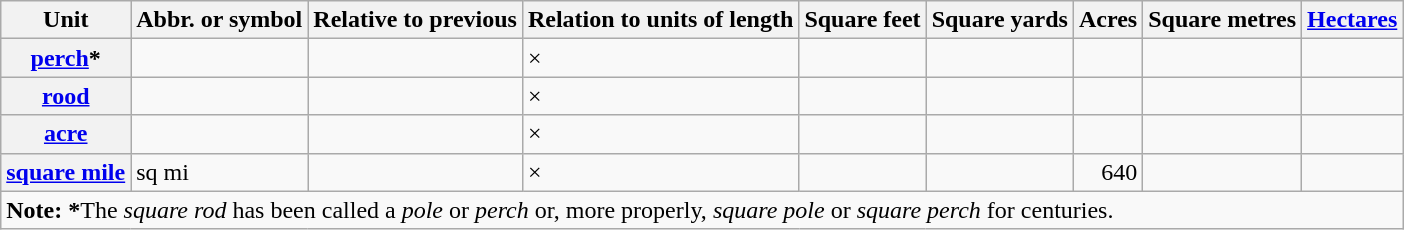<table class="wikitable" style="margin-right:0">
<tr>
<th>Unit</th>
<th>Abbr. or symbol</th>
<th>Relative to previous</th>
<th>Relation to units of length</th>
<th>Square feet</th>
<th>Square yards</th>
<th>Acres</th>
<th>Square metres</th>
<th><a href='#'>Hectares</a></th>
</tr>
<tr>
<th><a href='#'>perch</a>*</th>
<td></td>
<td></td>
<td> × </td>
<td align=right></td>
<td align=right></td>
<td align=right></td>
<td align=right></td>
<td align=right></td>
</tr>
<tr>
<th><a href='#'>rood</a></th>
<td></td>
<td></td>
<td> × </td>
<td align=right></td>
<td align=right></td>
<td align=right></td>
<td align=right></td>
<td align=right></td>
</tr>
<tr>
<th><a href='#'>acre</a></th>
<td></td>
<td></td>
<td> × </td>
<td align=right></td>
<td align=right></td>
<td align=right></td>
<td align=right></td>
<td align=right></td>
</tr>
<tr>
<th><a href='#'>square mile</a></th>
<td>sq mi</td>
<td></td>
<td> × </td>
<td align=right></td>
<td align=right></td>
<td align=right>640</td>
<td></td>
<td></td>
</tr>
<tr>
<td colspan="9"><strong>Note: *</strong>The <em>square rod</em> has been called a <em>pole</em> or <em>perch</em> or, more properly, <em>square pole</em> or <em>square perch</em> for centuries.</td>
</tr>
</table>
